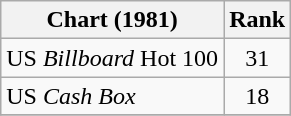<table class="wikitable">
<tr>
<th>Chart (1981)</th>
<th style="text-align:center;">Rank</th>
</tr>
<tr>
<td>US <em>Billboard</em> Hot 100</td>
<td style="text-align:center;">31</td>
</tr>
<tr>
<td>US <em>Cash Box</em> </td>
<td style="text-align:center;">18</td>
</tr>
<tr>
</tr>
</table>
